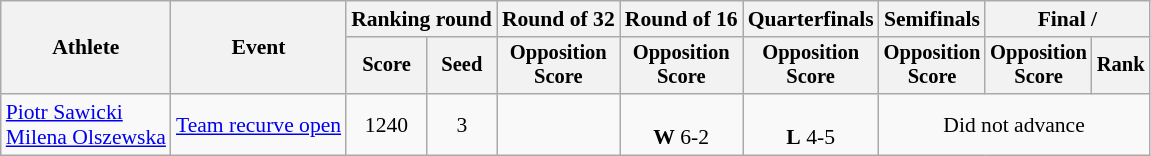<table class="wikitable" style="font-size:90%">
<tr>
<th rowspan=2>Athlete</th>
<th rowspan=2>Event</th>
<th colspan="2">Ranking round</th>
<th>Round of 32</th>
<th>Round of 16</th>
<th>Quarterfinals</th>
<th>Semifinals</th>
<th colspan="2">Final / </th>
</tr>
<tr style="font-size:95%">
<th>Score</th>
<th>Seed</th>
<th>Opposition<br>Score</th>
<th>Opposition<br>Score</th>
<th>Opposition<br>Score</th>
<th>Opposition<br>Score</th>
<th>Opposition<br>Score</th>
<th>Rank</th>
</tr>
<tr align=center>
<td align=left><a href='#'>Piotr Sawicki</a><br><a href='#'>Milena Olszewska</a></td>
<td align=left><a href='#'>Team recurve open</a></td>
<td>1240</td>
<td>3</td>
<td></td>
<td> <br><strong>W</strong> 6-2</td>
<td> <br><strong>L</strong> 4-5</td>
<td colspan=3>Did not advance</td>
</tr>
</table>
